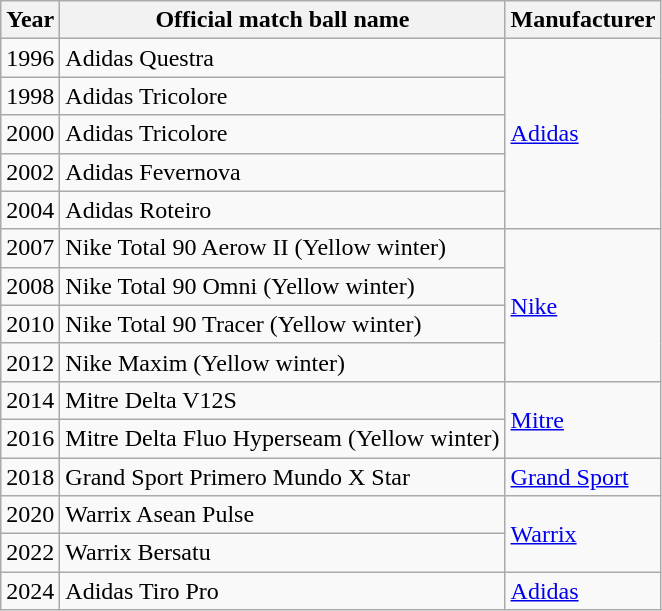<table class="wikitable">
<tr>
<th>Year</th>
<th>Official match ball name</th>
<th>Manufacturer</th>
</tr>
<tr>
<td>1996</td>
<td>Adidas Questra</td>
<td rowspan="5"><a href='#'>Adidas</a></td>
</tr>
<tr>
<td>1998</td>
<td>Adidas Tricolore</td>
</tr>
<tr>
<td>2000</td>
<td>Adidas Tricolore</td>
</tr>
<tr>
<td>2002</td>
<td>Adidas Fevernova</td>
</tr>
<tr>
<td>2004</td>
<td>Adidas Roteiro</td>
</tr>
<tr>
<td>2007</td>
<td>Nike Total 90 Aerow II (Yellow winter)</td>
<td rowspan="4"><a href='#'>Nike</a></td>
</tr>
<tr>
<td>2008</td>
<td>Nike Total 90 Omni (Yellow winter)</td>
</tr>
<tr>
<td>2010</td>
<td>Nike Total 90 Tracer (Yellow winter)</td>
</tr>
<tr>
<td>2012</td>
<td>Nike Maxim (Yellow winter)</td>
</tr>
<tr>
<td>2014</td>
<td>Mitre Delta V12S</td>
<td rowspan="2"><a href='#'>Mitre</a></td>
</tr>
<tr>
<td>2016</td>
<td>Mitre Delta Fluo Hyperseam (Yellow winter)</td>
</tr>
<tr>
<td>2018</td>
<td>Grand Sport Primero Mundo X Star</td>
<td><a href='#'>Grand Sport</a></td>
</tr>
<tr>
<td>2020</td>
<td>Warrix Asean Pulse</td>
<td rowspan="2"><a href='#'>Warrix</a></td>
</tr>
<tr>
<td>2022</td>
<td>Warrix Bersatu</td>
</tr>
<tr>
<td>2024</td>
<td>Adidas Tiro Pro</td>
<td><a href='#'>Adidas</a></td>
</tr>
</table>
